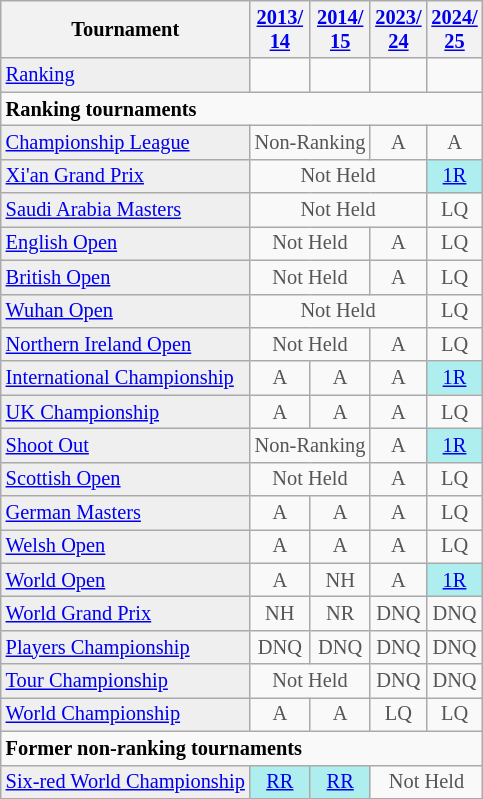<table class="wikitable"  style="font-size:85%;">
<tr>
<th>Tournament</th>
<th><a href='#'>2013/<br>14</a></th>
<th><a href='#'>2014/<br>15</a></th>
<th><a href='#'>2023/<br>24</a></th>
<th><a href='#'>2024/<br>25</a></th>
</tr>
<tr>
<td style="background:#EFEFEF;"><a href='#'>Ranking</a></td>
<td align="center"></td>
<td align="center"></td>
<td align="center"></td>
<td align="center"></td>
</tr>
<tr>
<td colspan="10"><strong>Ranking tournaments</strong></td>
</tr>
<tr>
<td style="background:#EFEFEF;"><a href='#'>Championship League</a></td>
<td align="center" colspan="2" style="color:#555555;">Non-Ranking</td>
<td align="center" style="color:#555555;">A</td>
<td align="center" style="color:#555555;">A</td>
</tr>
<tr>
<td style="background:#EFEFEF;"><a href='#'>Xi'an Grand Prix</a></td>
<td align="center" colspan="3" style="color:#555555;">Not Held</td>
<td align="center" style="background:#afeeee;"><a href='#'>1R</a></td>
</tr>
<tr>
<td style="background:#EFEFEF;"><a href='#'>Saudi Arabia Masters</a></td>
<td align="center" colspan="3" style="color:#555555;">Not Held</td>
<td align="center" style="color:#555555;">LQ</td>
</tr>
<tr>
<td style="background:#EFEFEF;"><a href='#'>English Open</a></td>
<td align="center" colspan="2" style="color:#555555;">Not Held</td>
<td align="center" style="color:#555555;">A</td>
<td align="center" style="color:#555555;">LQ</td>
</tr>
<tr>
<td style="background:#EFEFEF;"><a href='#'>British Open</a></td>
<td align="center" colspan="2" style="color:#555555;">Not Held</td>
<td align="center" style="color:#555555;">A</td>
<td align="center" style="color:#555555;">LQ</td>
</tr>
<tr>
<td style="background:#EFEFEF;"><a href='#'>Wuhan Open</a></td>
<td align="center" colspan="3" style="color:#555555;">Not Held</td>
<td align="center" style="color:#555555;">LQ</td>
</tr>
<tr>
<td style="background:#EFEFEF;"><a href='#'>Northern Ireland Open</a></td>
<td align="center" colspan="2" style="color:#555555;">Not Held</td>
<td align="center" style="color:#555555;">A</td>
<td align="center" style="color:#555555;">LQ</td>
</tr>
<tr>
<td style="background:#EFEFEF;"><a href='#'>International Championship</a></td>
<td align="center" style="color:#555555;">A</td>
<td align="center" style="color:#555555;">A</td>
<td align="center" style="color:#555555;">A</td>
<td align="center" style="background:#afeeee;"><a href='#'>1R</a></td>
</tr>
<tr>
<td style="background:#EFEFEF;"><a href='#'>UK Championship</a></td>
<td align="center" style="color:#555555;">A</td>
<td align="center" style="color:#555555;">A</td>
<td align="center" style="color:#555555;">A</td>
<td align="center" style="color:#555555;">LQ</td>
</tr>
<tr>
<td style="background:#EFEFEF;"><a href='#'>Shoot Out</a></td>
<td align="center" colspan="2" style="color:#555555;">Non-Ranking</td>
<td align="center" style="color:#555555;">A</td>
<td align="center" style="background:#afeeee;"><a href='#'>1R</a></td>
</tr>
<tr>
<td style="background:#EFEFEF;"><a href='#'>Scottish Open</a></td>
<td align="center" colspan="2" style="color:#555555;">Not Held</td>
<td align="center" style="color:#555555;">A</td>
<td align="center" style="color:#555555;">LQ</td>
</tr>
<tr>
<td style="background:#EFEFEF;"><a href='#'>German Masters</a></td>
<td align="center" style="color:#555555;">A</td>
<td align="center" style="color:#555555;">A</td>
<td align="center" style="color:#555555;">A</td>
<td align="center" style="color:#555555;">LQ</td>
</tr>
<tr>
<td style="background:#EFEFEF;"><a href='#'>Welsh Open</a></td>
<td align="center" style="color:#555555;">A</td>
<td align="center" style="color:#555555;">A</td>
<td align="center" style="color:#555555;">A</td>
<td align="center" style="color:#555555;">LQ</td>
</tr>
<tr>
<td style="background:#EFEFEF;"><a href='#'>World Open</a></td>
<td align="center" style="color:#555555;">A</td>
<td align="center" style="color:#555555;">NH</td>
<td align="center" style="color:#555555;">A</td>
<td align="center" style="background:#afeeee;"><a href='#'>1R</a></td>
</tr>
<tr>
<td style="background:#EFEFEF;"><a href='#'>World Grand Prix</a></td>
<td align="center" style="color:#555555;">NH</td>
<td align="center" style="color:#555555;">NR</td>
<td align="center" style="color:#555555;">DNQ</td>
<td align="center" style="color:#555555;">DNQ</td>
</tr>
<tr>
<td style="background:#EFEFEF;"><a href='#'>Players Championship</a></td>
<td align="center" style="color:#555555;">DNQ</td>
<td align="center" style="color:#555555;">DNQ</td>
<td align="center" style="color:#555555;">DNQ</td>
<td align="center" style="color:#555555;">DNQ</td>
</tr>
<tr>
<td style="background:#EFEFEF;"><a href='#'>Tour Championship</a></td>
<td align="center" colspan="2" style="color:#555555;">Not Held</td>
<td align="center" style="color:#555555;">DNQ</td>
<td align="center" style="color:#555555;">DNQ</td>
</tr>
<tr>
<td style="background:#EFEFEF;"><a href='#'>World Championship</a></td>
<td align="center" style="color:#555555;">A</td>
<td align="center" style="color:#555555;">A</td>
<td align="center" style="color:#555555;">LQ</td>
<td align="center" style="color:#555555;">LQ</td>
</tr>
<tr>
<td colspan="10"><strong>Former non-ranking tournaments</strong></td>
</tr>
<tr>
<td style="background:#EFEFEF;"><a href='#'>Six-red World Championship</a></td>
<td align="center" style="background:#afeeee;"><a href='#'>RR</a></td>
<td align="center" style="background:#afeeee;"><a href='#'>RR</a></td>
<td align="center" colspan="2" style="color:#555555;">Not Held</td>
</tr>
</table>
